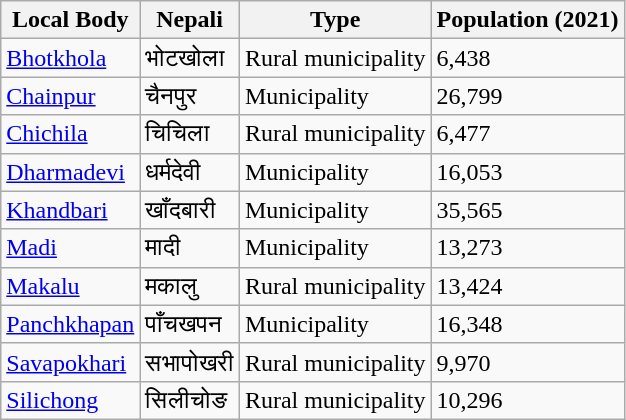<table class="wikitable sortable">
<tr>
<th>Local Body</th>
<th>Nepali</th>
<th>Type</th>
<th>Population (2021)</th>
</tr>
<tr>
<td><a href='#'>Bhotkhola</a></td>
<td>भोटखोला</td>
<td>Rural municipality</td>
<td>6,438</td>
</tr>
<tr>
<td><a href='#'>Chainpur</a></td>
<td>चैनपुर</td>
<td>Municipality</td>
<td>26,799</td>
</tr>
<tr>
<td><a href='#'>Chichila</a></td>
<td>चिचिला</td>
<td>Rural municipality</td>
<td>6,477</td>
</tr>
<tr>
<td><a href='#'>Dharmadevi</a></td>
<td>धर्मदेवी</td>
<td>Municipality</td>
<td>16,053</td>
</tr>
<tr>
<td><a href='#'>Khandbari</a></td>
<td>खाँदबारी</td>
<td>Municipality</td>
<td>35,565</td>
</tr>
<tr>
<td><a href='#'>Madi</a></td>
<td>मादी</td>
<td>Municipality</td>
<td>13,273</td>
</tr>
<tr>
<td><a href='#'>Makalu</a></td>
<td>मकालु</td>
<td>Rural municipality</td>
<td>13,424</td>
</tr>
<tr>
<td><a href='#'>Panchkhapan</a></td>
<td>पाँचखपन</td>
<td>Municipality</td>
<td>16,348</td>
</tr>
<tr>
<td><a href='#'>Savapokhari</a></td>
<td>सभापोखरी</td>
<td>Rural municipality</td>
<td>9,970</td>
</tr>
<tr>
<td><a href='#'>Silichong</a></td>
<td>सिलीचोङ</td>
<td>Rural municipality</td>
<td>10,296</td>
</tr>
</table>
